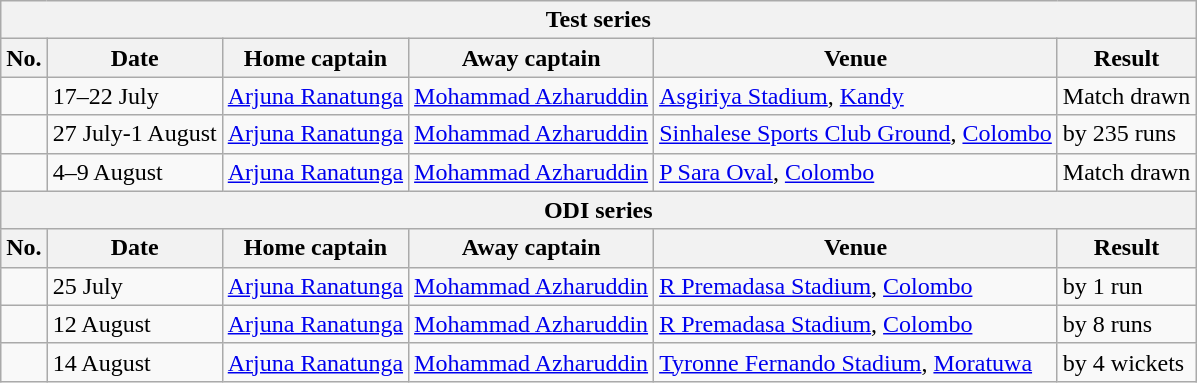<table class="wikitable">
<tr>
<th colspan="9">Test series</th>
</tr>
<tr>
<th>No.</th>
<th>Date</th>
<th>Home captain</th>
<th>Away captain</th>
<th>Venue</th>
<th>Result</th>
</tr>
<tr>
<td></td>
<td>17–22 July</td>
<td><a href='#'>Arjuna Ranatunga</a></td>
<td><a href='#'>Mohammad Azharuddin</a></td>
<td><a href='#'>Asgiriya Stadium</a>, <a href='#'>Kandy</a></td>
<td>Match drawn</td>
</tr>
<tr>
<td></td>
<td>27 July-1 August</td>
<td><a href='#'>Arjuna Ranatunga</a></td>
<td><a href='#'>Mohammad Azharuddin</a></td>
<td><a href='#'>Sinhalese Sports Club Ground</a>, <a href='#'>Colombo</a></td>
<td> by 235 runs</td>
</tr>
<tr>
<td></td>
<td>4–9 August</td>
<td><a href='#'>Arjuna Ranatunga</a></td>
<td><a href='#'>Mohammad Azharuddin</a></td>
<td><a href='#'>P Sara Oval</a>, <a href='#'>Colombo</a></td>
<td>Match drawn</td>
</tr>
<tr>
<th colspan="9">ODI series</th>
</tr>
<tr>
<th>No.</th>
<th>Date</th>
<th>Home captain</th>
<th>Away captain</th>
<th>Venue</th>
<th>Result</th>
</tr>
<tr>
<td></td>
<td>25 July</td>
<td><a href='#'>Arjuna Ranatunga</a></td>
<td><a href='#'>Mohammad Azharuddin</a></td>
<td><a href='#'>R Premadasa Stadium</a>, <a href='#'>Colombo</a></td>
<td> by 1 run</td>
</tr>
<tr>
<td></td>
<td>12 August</td>
<td><a href='#'>Arjuna Ranatunga</a></td>
<td><a href='#'>Mohammad Azharuddin</a></td>
<td><a href='#'>R Premadasa Stadium</a>, <a href='#'>Colombo</a></td>
<td> by 8 runs</td>
</tr>
<tr>
<td></td>
<td>14 August</td>
<td><a href='#'>Arjuna Ranatunga</a></td>
<td><a href='#'>Mohammad Azharuddin</a></td>
<td><a href='#'>Tyronne Fernando Stadium</a>, <a href='#'>Moratuwa</a></td>
<td> by 4 wickets</td>
</tr>
</table>
